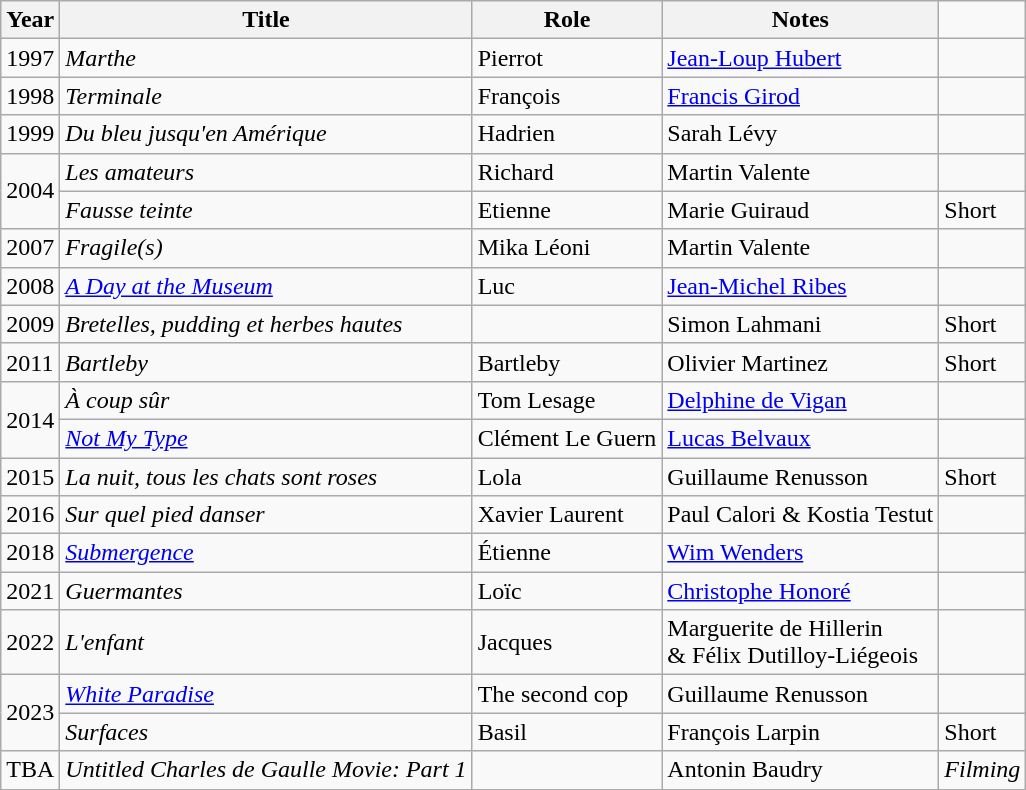<table class="wikitable sortable">
<tr>
<th>Year</th>
<th>Title</th>
<th>Role</th>
<th class="unsortable">Notes</th>
</tr>
<tr>
<td>1997</td>
<td><em>Marthe</em></td>
<td>Pierrot</td>
<td><a href='#'>Jean-Loup Hubert</a></td>
<td></td>
</tr>
<tr>
<td>1998</td>
<td><em>Terminale</em></td>
<td>François</td>
<td><a href='#'>Francis Girod</a></td>
<td></td>
</tr>
<tr>
<td>1999</td>
<td><em>Du bleu jusqu'en Amérique</em></td>
<td>Hadrien</td>
<td>Sarah Lévy</td>
<td></td>
</tr>
<tr>
<td rowspan=2>2004</td>
<td><em>Les amateurs</em></td>
<td>Richard</td>
<td>Martin Valente</td>
<td></td>
</tr>
<tr>
<td><em>Fausse teinte</em></td>
<td>Etienne</td>
<td>Marie Guiraud</td>
<td>Short</td>
</tr>
<tr>
<td>2007</td>
<td><em>Fragile(s)</em></td>
<td>Mika Léoni</td>
<td>Martin Valente</td>
<td></td>
</tr>
<tr>
<td>2008</td>
<td><em><a href='#'>A Day at the Museum</a></em></td>
<td>Luc</td>
<td><a href='#'>Jean-Michel Ribes</a></td>
<td></td>
</tr>
<tr>
<td>2009</td>
<td><em>Bretelles, pudding et herbes hautes</em></td>
<td></td>
<td>Simon Lahmani</td>
<td>Short</td>
</tr>
<tr>
<td>2011</td>
<td><em>Bartleby</em></td>
<td>Bartleby</td>
<td>Olivier Martinez</td>
<td>Short</td>
</tr>
<tr>
<td rowspan=2>2014</td>
<td><em>À coup sûr</em></td>
<td>Tom Lesage</td>
<td><a href='#'>Delphine de Vigan</a></td>
<td></td>
</tr>
<tr>
<td><em><a href='#'>Not My Type</a></em></td>
<td>Clément Le Guern</td>
<td><a href='#'>Lucas Belvaux</a></td>
<td></td>
</tr>
<tr>
<td>2015</td>
<td><em>La nuit, tous les chats sont roses</em></td>
<td>Lola</td>
<td>Guillaume Renusson</td>
<td>Short</td>
</tr>
<tr>
<td>2016</td>
<td><em>Sur quel pied danser</em></td>
<td>Xavier Laurent</td>
<td>Paul Calori & Kostia Testut</td>
<td></td>
</tr>
<tr>
<td>2018</td>
<td><em><a href='#'>Submergence</a></em></td>
<td>Étienne</td>
<td><a href='#'>Wim Wenders</a></td>
<td></td>
</tr>
<tr>
<td>2021</td>
<td><em>Guermantes</em></td>
<td>Loïc</td>
<td><a href='#'>Christophe Honoré</a></td>
<td></td>
</tr>
<tr>
<td>2022</td>
<td><em>L'enfant</em></td>
<td>Jacques</td>
<td>Marguerite de Hillerin<br> & Félix Dutilloy-Liégeois</td>
<td></td>
</tr>
<tr>
<td rowspan=2>2023</td>
<td><em><a href='#'>White Paradise</a></em></td>
<td>The second cop</td>
<td>Guillaume Renusson</td>
<td></td>
</tr>
<tr>
<td><em>Surfaces</em></td>
<td>Basil</td>
<td>François Larpin</td>
<td>Short</td>
</tr>
<tr>
<td>TBA</td>
<td><em>Untitled Charles de Gaulle Movie: Part 1</em></td>
<td></td>
<td>Antonin Baudry</td>
<td><em>Filming</em></td>
</tr>
<tr>
</tr>
</table>
